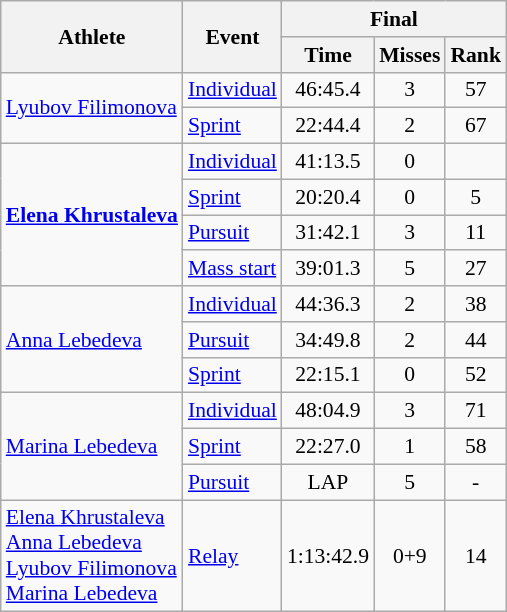<table class="wikitable" style="font-size:90%">
<tr>
<th rowspan="2">Athlete</th>
<th rowspan="2">Event</th>
<th colspan="3">Final</th>
</tr>
<tr>
<th>Time</th>
<th>Misses</th>
<th>Rank</th>
</tr>
<tr>
<td rowspan=2><a href='#'>Lyubov Filimonova</a></td>
<td><a href='#'>Individual</a></td>
<td align="center">46:45.4</td>
<td align="center">3</td>
<td align="center">57</td>
</tr>
<tr>
<td><a href='#'>Sprint</a></td>
<td align="center">22:44.4</td>
<td align="center">2</td>
<td align="center">67</td>
</tr>
<tr>
<td rowspan=4><strong><a href='#'>Elena Khrustaleva</a></strong></td>
<td><a href='#'>Individual</a></td>
<td align="center">41:13.5</td>
<td align="center">0</td>
<td align="center"></td>
</tr>
<tr>
<td><a href='#'>Sprint</a></td>
<td align="center">20:20.4</td>
<td align="center">0</td>
<td align="center">5</td>
</tr>
<tr>
<td><a href='#'>Pursuit</a></td>
<td align="center">31:42.1</td>
<td align="center">3</td>
<td align="center">11</td>
</tr>
<tr>
<td><a href='#'>Mass start</a></td>
<td align="center">39:01.3</td>
<td align="center">5</td>
<td align="center">27</td>
</tr>
<tr>
<td rowspan=3><a href='#'>Anna Lebedeva</a></td>
<td><a href='#'>Individual</a></td>
<td align="center">44:36.3</td>
<td align="center">2</td>
<td align="center">38</td>
</tr>
<tr>
<td><a href='#'>Pursuit</a></td>
<td align="center">34:49.8</td>
<td align="center">2</td>
<td align="center">44</td>
</tr>
<tr>
<td><a href='#'>Sprint</a></td>
<td align="center">22:15.1</td>
<td align="center">0</td>
<td align="center">52</td>
</tr>
<tr>
<td rowspan=3><a href='#'>Marina Lebedeva</a></td>
<td><a href='#'>Individual</a></td>
<td align="center">48:04.9</td>
<td align="center">3</td>
<td align="center">71</td>
</tr>
<tr>
<td><a href='#'>Sprint</a></td>
<td align="center">22:27.0</td>
<td align="center">1</td>
<td align="center">58</td>
</tr>
<tr>
<td><a href='#'>Pursuit</a></td>
<td align="center">LAP</td>
<td align="center">5</td>
<td align="center">-</td>
</tr>
<tr>
<td><a href='#'>Elena Khrustaleva</a><br><a href='#'>Anna Lebedeva</a><br><a href='#'>Lyubov Filimonova</a><br><a href='#'>Marina Lebedeva</a></td>
<td><a href='#'>Relay</a></td>
<td align="center">1:13:42.9</td>
<td align="center">0+9</td>
<td align="center">14</td>
</tr>
</table>
